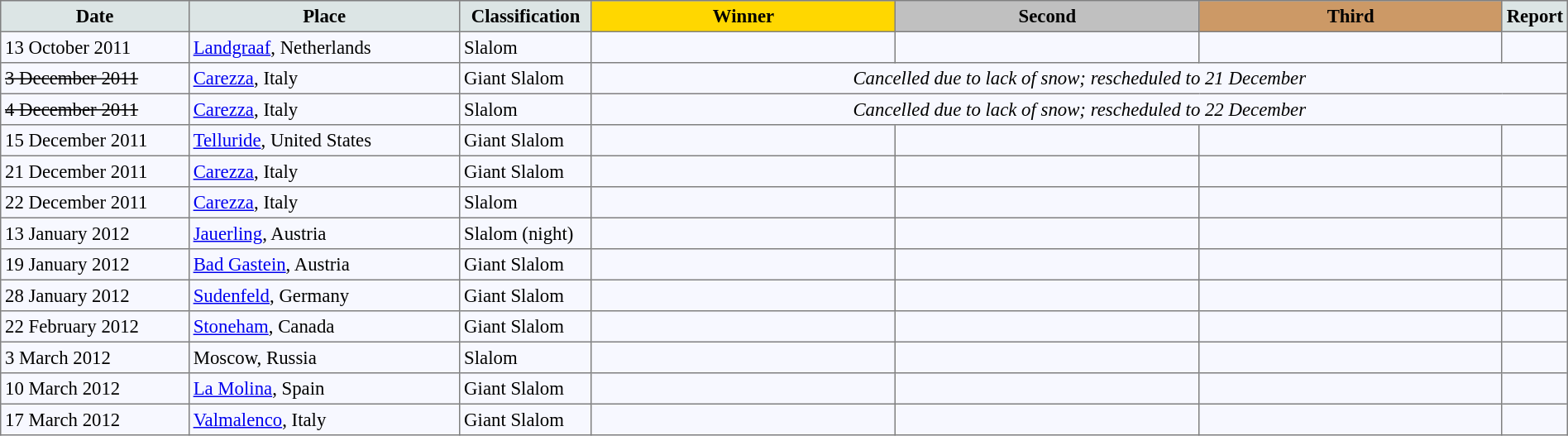<table bgcolor="#f7f8ff" cellpadding="3" cellspacing="0" border="1" style="font-size: 95%; border: gray solid 1px; border-collapse: collapse;">
<tr bgcolor="#CCCCCC">
<td align="center" bgcolor="#DCE5E5" width="150"><strong>Date</strong></td>
<td align="center" bgcolor="#DCE5E5" width="220"><strong>Place</strong></td>
<td align="center" bgcolor="#DCE5E5" width="100"><strong>Classification</strong></td>
<td align="center" bgcolor="gold" width="250"><strong>Winner</strong></td>
<td align="center" bgcolor="silver" width="250"><strong>Second</strong></td>
<td align="center" bgcolor="CC9966" width="250"><strong>Third</strong></td>
<td align="center" bgcolor="#DCE5E5"><strong>Report</strong></td>
</tr>
<tr align="left">
<td>13 October 2011</td>
<td> <a href='#'>Landgraaf</a>, Netherlands</td>
<td>Slalom</td>
<td></td>
<td></td>
<td></td>
<td></td>
</tr>
<tr align="left">
<td><s>3 December 2011</s></td>
<td> <a href='#'>Carezza</a>, Italy</td>
<td>Giant Slalom</td>
<td colspan="4" align="center"><em>Cancelled due to lack of snow; rescheduled to 21 December</em></td>
</tr>
<tr align="left">
<td><s>4 December 2011</s></td>
<td> <a href='#'>Carezza</a>, Italy</td>
<td>Slalom</td>
<td colspan="4" align="center"><em>Cancelled due to lack of snow; rescheduled to 22 December</em></td>
</tr>
<tr align="left">
<td>15 December 2011</td>
<td> <a href='#'>Telluride</a>, United States</td>
<td>Giant Slalom</td>
<td></td>
<td></td>
<td></td>
<td></td>
</tr>
<tr align="left">
<td>21 December 2011</td>
<td> <a href='#'>Carezza</a>, Italy</td>
<td>Giant Slalom</td>
<td></td>
<td></td>
<td></td>
<td></td>
</tr>
<tr align="left">
<td>22 December 2011</td>
<td> <a href='#'>Carezza</a>, Italy</td>
<td>Slalom</td>
<td></td>
<td></td>
<td></td>
<td></td>
</tr>
<tr align="left">
<td>13 January 2012</td>
<td> <a href='#'>Jauerling</a>, Austria</td>
<td>Slalom (night)</td>
<td></td>
<td></td>
<td></td>
<td></td>
</tr>
<tr align="left">
<td>19 January 2012</td>
<td> <a href='#'>Bad Gastein</a>, Austria</td>
<td>Giant Slalom</td>
<td></td>
<td></td>
<td></td>
<td></td>
</tr>
<tr align="left">
<td>28 January 2012</td>
<td> <a href='#'>Sudenfeld</a>, Germany</td>
<td>Giant Slalom</td>
<td></td>
<td></td>
<td></td>
<td></td>
</tr>
<tr align="left">
<td>22 February 2012</td>
<td> <a href='#'>Stoneham</a>, Canada</td>
<td>Giant Slalom</td>
<td></td>
<td></td>
<td></td>
<td></td>
</tr>
<tr align="left">
<td>3 March 2012</td>
<td> Moscow, Russia</td>
<td>Slalom</td>
<td></td>
<td></td>
<td></td>
<td></td>
</tr>
<tr align="left">
<td>10 March 2012</td>
<td> <a href='#'>La Molina</a>, Spain</td>
<td>Giant Slalom</td>
<td></td>
<td></td>
<td></td>
<td></td>
</tr>
<tr align="left">
<td>17 March 2012</td>
<td> <a href='#'>Valmalenco</a>, Italy</td>
<td>Giant Slalom</td>
<td></td>
<td></td>
<td></td>
<td></td>
</tr>
</table>
